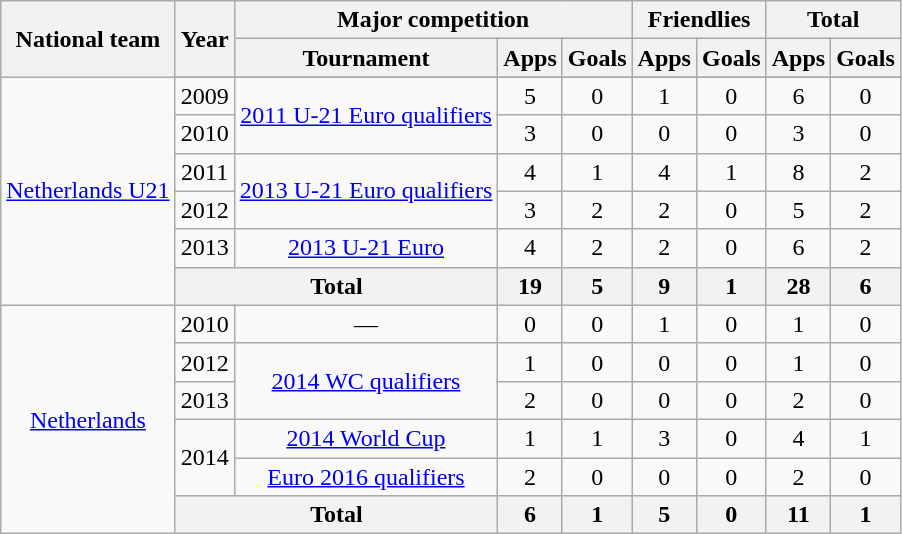<table class="wikitable" style="font-size:100%; text-align: center">
<tr>
<th rowspan=2>National team</th>
<th rowspan=2>Year</th>
<th colspan=3>Major competition</th>
<th colspan=2>Friendlies</th>
<th colspan=2>Total</th>
</tr>
<tr>
<th>Tournament</th>
<th>Apps</th>
<th>Goals</th>
<th>Apps</th>
<th>Goals</th>
<th>Apps</th>
<th>Goals</th>
</tr>
<tr>
<td rowspan=7 style="vertical-align:center;"><a href='#'>Netherlands U21</a></td>
</tr>
<tr>
<td>2009</td>
<td rowspan=2><a href='#'>2011 U-21 Euro qualifiers</a></td>
<td>5</td>
<td>0</td>
<td>1</td>
<td>0</td>
<td>6</td>
<td>0</td>
</tr>
<tr>
<td>2010</td>
<td>3</td>
<td>0</td>
<td>0</td>
<td>0</td>
<td>3</td>
<td>0</td>
</tr>
<tr>
<td>2011</td>
<td rowspan=2><a href='#'>2013 U-21 Euro qualifiers</a></td>
<td>4</td>
<td>1</td>
<td>4</td>
<td>1</td>
<td>8</td>
<td>2</td>
</tr>
<tr>
<td>2012</td>
<td>3</td>
<td>2</td>
<td>2</td>
<td>0</td>
<td>5</td>
<td>2</td>
</tr>
<tr>
<td>2013</td>
<td><a href='#'>2013 U-21 Euro</a></td>
<td>4</td>
<td>2</td>
<td>2</td>
<td>0</td>
<td>6</td>
<td>2</td>
</tr>
<tr>
<th colspan=2>Total</th>
<th>19</th>
<th>5</th>
<th>9</th>
<th>1</th>
<th>28</th>
<th>6</th>
</tr>
<tr>
<td rowspan=6 style="vertical-align:center;"><a href='#'>Netherlands</a></td>
<td>2010</td>
<td>—</td>
<td>0</td>
<td>0</td>
<td>1</td>
<td>0</td>
<td>1</td>
<td>0</td>
</tr>
<tr>
<td>2012</td>
<td rowspan=2><a href='#'>2014 WC qualifiers</a></td>
<td>1</td>
<td>0</td>
<td>0</td>
<td>0</td>
<td>1</td>
<td>0</td>
</tr>
<tr>
<td>2013</td>
<td>2</td>
<td>0</td>
<td>0</td>
<td>0</td>
<td>2</td>
<td>0</td>
</tr>
<tr>
<td rowspan=2>2014</td>
<td><a href='#'>2014 World Cup</a></td>
<td>1</td>
<td>1</td>
<td>3</td>
<td>0</td>
<td>4</td>
<td>1</td>
</tr>
<tr>
<td><a href='#'>Euro 2016 qualifiers</a></td>
<td>2</td>
<td>0</td>
<td>0</td>
<td>0</td>
<td>2</td>
<td>0</td>
</tr>
<tr>
<th colspan=2>Total</th>
<th>6</th>
<th>1</th>
<th>5</th>
<th>0</th>
<th>11</th>
<th>1</th>
</tr>
</table>
